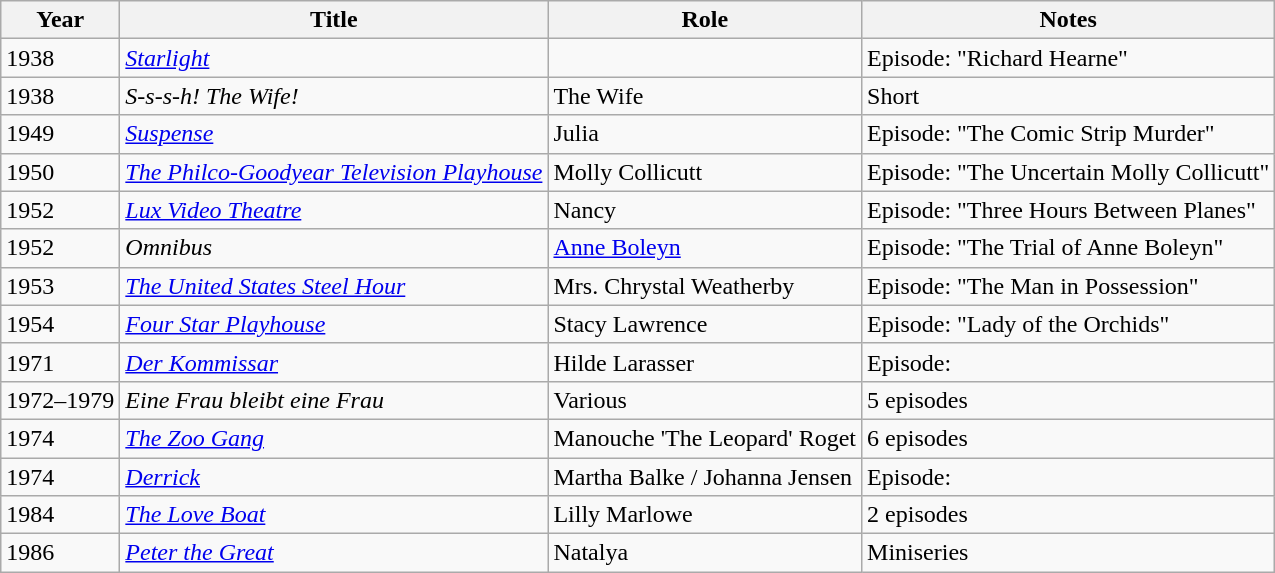<table class="wikitable sortable">
<tr>
<th>Year</th>
<th>Title</th>
<th>Role</th>
<th>Notes</th>
</tr>
<tr>
<td>1938</td>
<td><em><a href='#'>Starlight</a></em></td>
<td></td>
<td>Episode: "Richard Hearne"</td>
</tr>
<tr>
<td>1938</td>
<td><em>S-s-s-h! The Wife!</em></td>
<td>The Wife</td>
<td>Short</td>
</tr>
<tr>
<td>1949</td>
<td><em><a href='#'>Suspense</a></em></td>
<td>Julia</td>
<td>Episode: "The Comic Strip Murder"</td>
</tr>
<tr>
<td>1950</td>
<td><em><a href='#'>The Philco-Goodyear Television Playhouse</a></em></td>
<td>Molly Collicutt</td>
<td>Episode: "The Uncertain Molly Collicutt"</td>
</tr>
<tr>
<td>1952</td>
<td><em><a href='#'>Lux Video Theatre</a></em></td>
<td>Nancy</td>
<td>Episode: "Three Hours Between Planes"</td>
</tr>
<tr>
<td>1952</td>
<td><em>Omnibus</em></td>
<td><a href='#'>Anne Boleyn</a></td>
<td>Episode: "The Trial of Anne Boleyn"</td>
</tr>
<tr>
<td>1953</td>
<td><em><a href='#'>The United States Steel Hour</a></em></td>
<td>Mrs. Chrystal Weatherby</td>
<td>Episode: "The Man in Possession"</td>
</tr>
<tr>
<td>1954</td>
<td><em><a href='#'>Four Star Playhouse</a></em></td>
<td>Stacy Lawrence</td>
<td>Episode: "Lady of the Orchids"</td>
</tr>
<tr>
<td>1971</td>
<td><em><a href='#'>Der Kommissar</a></em></td>
<td>Hilde Larasser</td>
<td>Episode: </td>
</tr>
<tr>
<td>1972–1979</td>
<td><em>Eine Frau bleibt eine Frau</em></td>
<td>Various</td>
<td>5 episodes</td>
</tr>
<tr>
<td>1974</td>
<td><em><a href='#'>The Zoo Gang</a></em></td>
<td>Manouche 'The Leopard' Roget</td>
<td>6 episodes</td>
</tr>
<tr>
<td>1974</td>
<td><em><a href='#'>Derrick</a></em></td>
<td>Martha Balke / Johanna Jensen</td>
<td>Episode: </td>
</tr>
<tr>
<td>1984</td>
<td><em><a href='#'>The Love Boat</a></em></td>
<td>Lilly Marlowe</td>
<td>2 episodes</td>
</tr>
<tr>
<td>1986</td>
<td><em><a href='#'>Peter the Great</a></em></td>
<td>Natalya</td>
<td>Miniseries</td>
</tr>
</table>
